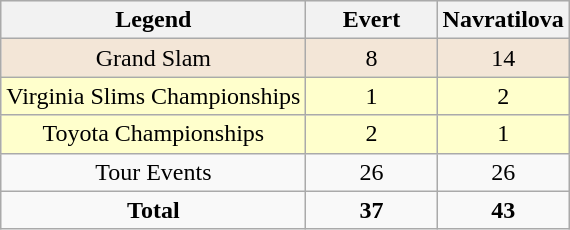<table class=wikitable style="vertical-align:top; text-align:center;">
<tr bgcolor="#eeeeee">
<th><strong>Legend</strong></th>
<th width=80><strong>Evert</strong></th>
<th><strong>Navratilova</strong></th>
</tr>
<tr style="background:#f3e6d7;">
<td>Grand Slam</td>
<td>8</td>
<td>14</td>
</tr>
<tr bgcolor="ffffcc">
<td>Virginia Slims Championships</td>
<td>1</td>
<td>2</td>
</tr>
<tr bgcolor="ffffcc">
<td>Toyota Championships</td>
<td>2</td>
<td>1</td>
</tr>
<tr>
<td>Tour Events</td>
<td>26</td>
<td>26</td>
</tr>
<tr>
<td><strong>Total</strong></td>
<td><strong>37</strong></td>
<td><strong>43</strong></td>
</tr>
</table>
